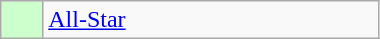<table class="wikitable" style="width:20%;">
<tr>
<th scope="row" style="background:#cfc;"></th>
<td><a href='#'>All-Star</a></td>
</tr>
</table>
